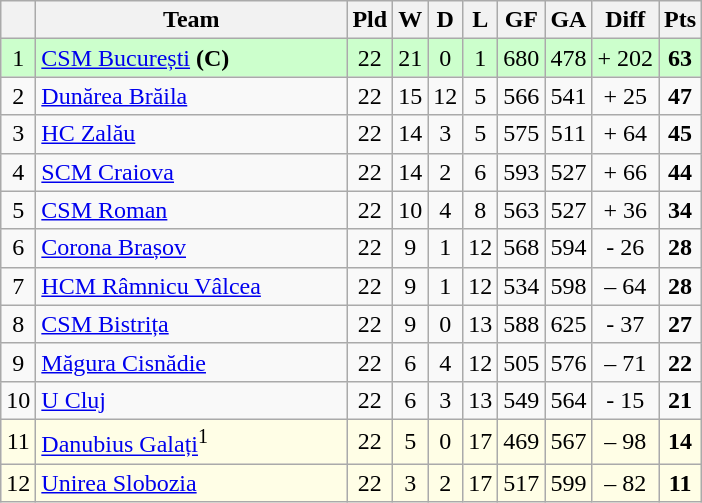<table class="wikitable sortable" style="text-align:center">
<tr>
<th></th>
<th width="200">Team</th>
<th>Pld</th>
<th>W</th>
<th>D</th>
<th>L</th>
<th>GF</th>
<th>GA</th>
<th>Diff</th>
<th>Pts</th>
</tr>
<tr style="background: #CCFFCC;">
<td>1</td>
<td align=left> <a href='#'>CSM București</a> <strong>(C)</strong></td>
<td>22</td>
<td>21</td>
<td>0</td>
<td>1</td>
<td>680</td>
<td>478</td>
<td>+ 202</td>
<td><strong>63</strong></td>
</tr>
<tr>
<td>2</td>
<td align=left><a href='#'>Dunărea Brăila</a></td>
<td>22</td>
<td>15</td>
<td>12</td>
<td>5</td>
<td>566</td>
<td>541</td>
<td>+ 25</td>
<td><strong>47</strong></td>
</tr>
<tr>
<td>3</td>
<td align=left><a href='#'>HC Zalău</a></td>
<td>22</td>
<td>14</td>
<td>3</td>
<td>5</td>
<td>575</td>
<td>511</td>
<td>+ 64</td>
<td><strong>45</strong></td>
</tr>
<tr>
<td>4</td>
<td align=left><a href='#'>SCM Craiova</a></td>
<td>22</td>
<td>14</td>
<td>2</td>
<td>6</td>
<td>593</td>
<td>527</td>
<td>+ 66</td>
<td><strong>44</strong></td>
</tr>
<tr>
<td>5</td>
<td align=left><a href='#'>CSM Roman</a></td>
<td>22</td>
<td>10</td>
<td>4</td>
<td>8</td>
<td>563</td>
<td>527</td>
<td>+ 36</td>
<td><strong>34</strong></td>
</tr>
<tr>
<td>6</td>
<td align=left><a href='#'>Corona Brașov</a></td>
<td>22</td>
<td>9</td>
<td>1</td>
<td>12</td>
<td>568</td>
<td>594</td>
<td>- 26</td>
<td><strong>28</strong></td>
</tr>
<tr>
<td>7</td>
<td align=left><a href='#'>HCM Râmnicu Vâlcea</a></td>
<td>22</td>
<td>9</td>
<td>1</td>
<td>12</td>
<td>534</td>
<td>598</td>
<td>– 64</td>
<td><strong>28</strong></td>
</tr>
<tr>
<td>8</td>
<td align=left><a href='#'>CSM Bistrița</a></td>
<td>22</td>
<td>9</td>
<td>0</td>
<td>13</td>
<td>588</td>
<td>625</td>
<td>- 37</td>
<td><strong>27</strong></td>
</tr>
<tr>
<td>9</td>
<td align=left><a href='#'>Măgura Cisnădie</a></td>
<td>22</td>
<td>6</td>
<td>4</td>
<td>12</td>
<td>505</td>
<td>576</td>
<td>– 71</td>
<td><strong>22</strong></td>
</tr>
<tr>
<td>10</td>
<td align=left><a href='#'>U Cluj</a></td>
<td>22</td>
<td>6</td>
<td>3</td>
<td>13</td>
<td>549</td>
<td>564</td>
<td>- 15</td>
<td><strong>21</strong></td>
</tr>
<tr style="background: #FFFEE6;">
<td>11</td>
<td align=left><a href='#'>Danubius Galați</a><sup>1</sup></td>
<td>22</td>
<td>5</td>
<td>0</td>
<td>17</td>
<td>469</td>
<td>567</td>
<td>– 98</td>
<td><strong>14</strong></td>
</tr>
<tr style="background: #FFFEE6;">
<td>12</td>
<td align=left><a href='#'>Unirea Slobozia</a></td>
<td>22</td>
<td>3</td>
<td>2</td>
<td>17</td>
<td>517</td>
<td>599</td>
<td>– 82</td>
<td><strong>11</strong></td>
</tr>
</table>
